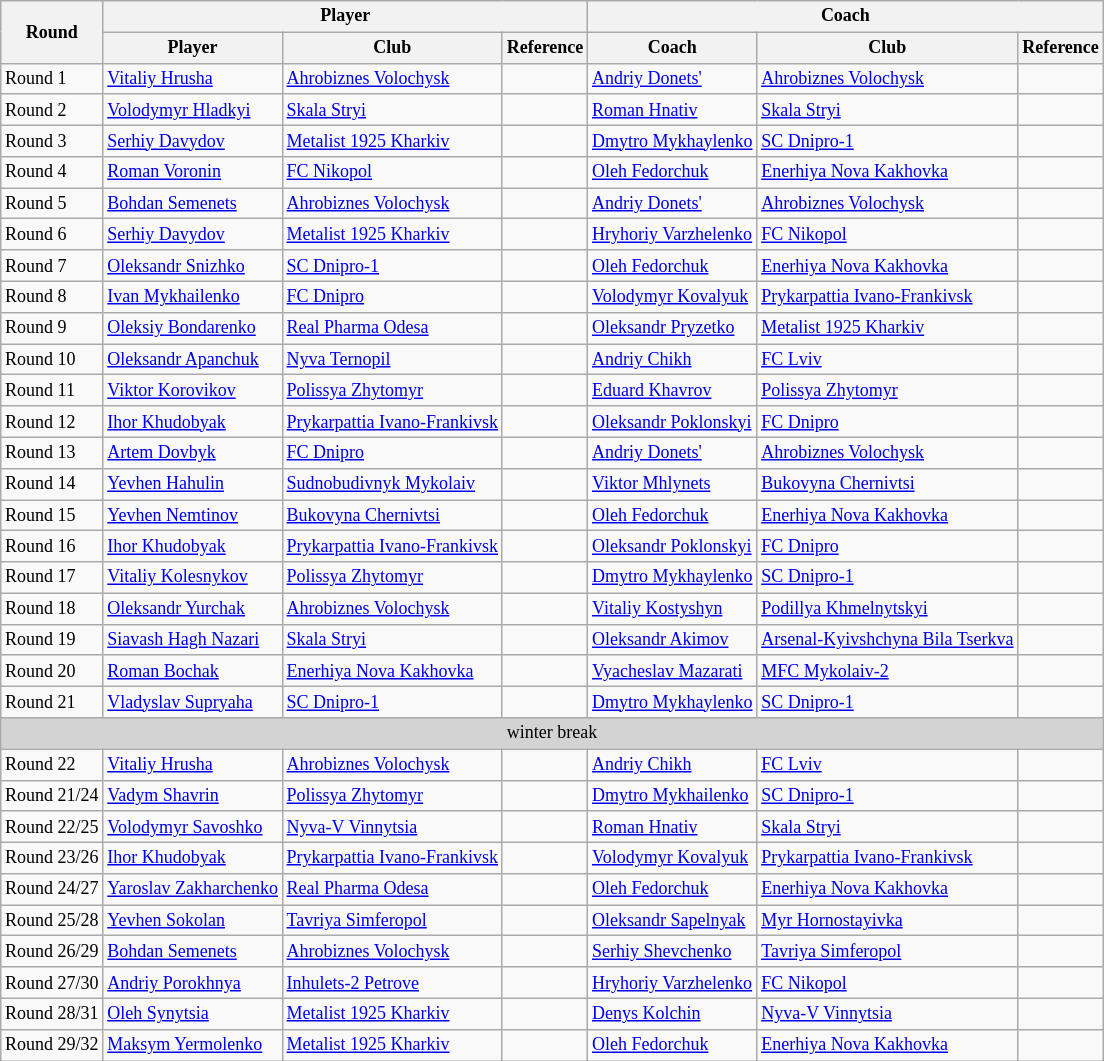<table class="wikitable collapsible autocollapse" style="text-align:left; font-size:75%">
<tr>
<th rowspan="2">Round</th>
<th colspan="3">Player</th>
<th colspan="3">Coach</th>
</tr>
<tr>
<th>Player</th>
<th>Club</th>
<th>Reference</th>
<th>Coach</th>
<th>Club</th>
<th>Reference</th>
</tr>
<tr>
<td>Round 1</td>
<td> <a href='#'>Vitaliy Hrusha</a></td>
<td><a href='#'>Ahrobiznes Volochysk</a></td>
<td align=center></td>
<td> <a href='#'>Andriy Donets'</a></td>
<td><a href='#'>Ahrobiznes Volochysk</a></td>
<td align=center></td>
</tr>
<tr>
<td>Round 2</td>
<td> <a href='#'>Volodymyr Hladkyi</a></td>
<td><a href='#'>Skala Stryi</a></td>
<td align=center></td>
<td> <a href='#'>Roman Hnativ</a></td>
<td><a href='#'>Skala Stryi</a></td>
<td align=center></td>
</tr>
<tr>
<td>Round 3</td>
<td> <a href='#'>Serhiy Davydov</a></td>
<td><a href='#'>Metalist 1925 Kharkiv</a></td>
<td align=center></td>
<td> <a href='#'>Dmytro Mykhaylenko</a></td>
<td><a href='#'>SC Dnipro-1</a></td>
<td align=center></td>
</tr>
<tr>
<td>Round 4</td>
<td> <a href='#'>Roman Voronin</a></td>
<td><a href='#'>FC Nikopol</a></td>
<td align=center></td>
<td> <a href='#'>Oleh Fedorchuk</a></td>
<td><a href='#'>Enerhiya Nova Kakhovka</a></td>
<td align=center></td>
</tr>
<tr>
<td>Round 5</td>
<td> <a href='#'>Bohdan Semenets</a></td>
<td><a href='#'>Ahrobiznes Volochysk</a></td>
<td align=center></td>
<td> <a href='#'>Andriy Donets'</a></td>
<td><a href='#'>Ahrobiznes Volochysk</a></td>
<td align=center></td>
</tr>
<tr>
<td>Round 6</td>
<td> <a href='#'>Serhiy Davydov</a></td>
<td><a href='#'>Metalist 1925 Kharkiv</a></td>
<td align=center></td>
<td> <a href='#'>Hryhoriy Varzhelenko</a></td>
<td><a href='#'>FC Nikopol</a></td>
<td align=center></td>
</tr>
<tr>
<td>Round 7</td>
<td> <a href='#'>Oleksandr Snizhko</a></td>
<td><a href='#'>SC Dnipro-1</a></td>
<td align=center></td>
<td> <a href='#'>Oleh Fedorchuk</a></td>
<td><a href='#'>Enerhiya Nova Kakhovka</a></td>
<td align=center></td>
</tr>
<tr>
<td>Round 8</td>
<td> <a href='#'>Ivan Mykhailenko</a></td>
<td><a href='#'>FC Dnipro</a></td>
<td align=center></td>
<td> <a href='#'>Volodymyr Kovalyuk</a></td>
<td><a href='#'>Prykarpattia Ivano-Frankivsk</a></td>
<td align=center></td>
</tr>
<tr>
<td>Round 9</td>
<td> <a href='#'>Oleksiy Bondarenko</a></td>
<td><a href='#'>Real Pharma Odesa</a></td>
<td align=center></td>
<td> <a href='#'>Oleksandr Pryzetko</a></td>
<td><a href='#'>Metalist 1925 Kharkiv</a></td>
<td align=center></td>
</tr>
<tr>
<td>Round 10</td>
<td> <a href='#'>Oleksandr Apanchuk</a></td>
<td><a href='#'>Nyva Ternopil</a></td>
<td align=center></td>
<td> <a href='#'>Andriy Chikh</a></td>
<td><a href='#'>FC Lviv</a></td>
<td align=center></td>
</tr>
<tr>
<td>Round 11</td>
<td> <a href='#'>Viktor Korovikov</a></td>
<td><a href='#'>Polissya Zhytomyr</a></td>
<td align=center></td>
<td> <a href='#'>Eduard Khavrov</a></td>
<td><a href='#'>Polissya Zhytomyr</a></td>
<td align=center></td>
</tr>
<tr>
<td>Round 12</td>
<td> <a href='#'>Ihor Khudobyak</a></td>
<td><a href='#'>Prykarpattia Ivano-Frankivsk</a></td>
<td align=center></td>
<td> <a href='#'>Oleksandr Poklonskyi</a></td>
<td><a href='#'>FC Dnipro</a></td>
<td align=center></td>
</tr>
<tr>
<td>Round 13</td>
<td> <a href='#'>Artem Dovbyk</a></td>
<td><a href='#'>FC Dnipro</a></td>
<td align=center></td>
<td> <a href='#'>Andriy Donets'</a></td>
<td><a href='#'>Ahrobiznes Volochysk</a></td>
<td align=center></td>
</tr>
<tr>
<td>Round 14</td>
<td> <a href='#'>Yevhen Hahulin</a></td>
<td><a href='#'>Sudnobudivnyk Mykolaiv</a></td>
<td align=center></td>
<td> <a href='#'>Viktor Mhlynets</a></td>
<td><a href='#'>Bukovyna Chernivtsi</a></td>
<td align=center></td>
</tr>
<tr>
<td>Round 15</td>
<td> <a href='#'>Yevhen Nemtinov</a></td>
<td><a href='#'>Bukovyna Chernivtsi</a></td>
<td align=center></td>
<td> <a href='#'>Oleh Fedorchuk</a></td>
<td><a href='#'>Enerhiya Nova Kakhovka</a></td>
<td align=center></td>
</tr>
<tr>
<td>Round 16</td>
<td> <a href='#'>Ihor Khudobyak</a></td>
<td><a href='#'>Prykarpattia Ivano-Frankivsk</a></td>
<td align=center></td>
<td> <a href='#'>Oleksandr Poklonskyi</a></td>
<td><a href='#'>FC Dnipro</a></td>
<td align=center></td>
</tr>
<tr>
<td>Round 17</td>
<td> <a href='#'>Vitaliy Kolesnykov</a></td>
<td><a href='#'>Polissya Zhytomyr</a></td>
<td align=center></td>
<td> <a href='#'>Dmytro Mykhaylenko</a></td>
<td><a href='#'>SC Dnipro-1</a></td>
<td align=center></td>
</tr>
<tr>
<td>Round 18</td>
<td> <a href='#'>Oleksandr Yurchak</a></td>
<td><a href='#'>Ahrobiznes Volochysk</a></td>
<td align=center></td>
<td> <a href='#'>Vitaliy Kostyshyn</a></td>
<td><a href='#'>Podillya Khmelnytskyi</a></td>
<td align=center></td>
</tr>
<tr>
<td>Round 19</td>
<td> <a href='#'>Siavash Hagh Nazari</a></td>
<td><a href='#'>Skala Stryi</a></td>
<td align=center></td>
<td> <a href='#'>Oleksandr Akimov</a></td>
<td><a href='#'>Arsenal-Kyivshchyna Bila Tserkva</a></td>
<td align=center></td>
</tr>
<tr>
<td>Round 20</td>
<td> <a href='#'>Roman Bochak</a></td>
<td><a href='#'>Enerhiya Nova Kakhovka</a></td>
<td align=center></td>
<td> <a href='#'>Vyacheslav Mazarati</a></td>
<td><a href='#'>MFC Mykolaiv-2</a></td>
<td align=center></td>
</tr>
<tr>
<td>Round 21</td>
<td> <a href='#'>Vladyslav Supryaha</a></td>
<td><a href='#'>SC Dnipro-1</a></td>
<td align=center></td>
<td> <a href='#'>Dmytro Mykhaylenko</a></td>
<td><a href='#'>SC Dnipro-1</a></td>
<td align=center></td>
</tr>
<tr>
<td colspan=7 align=center bgcolor=lightgrey>winter break</td>
</tr>
<tr>
<td>Round 22</td>
<td> <a href='#'>Vitaliy Hrusha</a></td>
<td><a href='#'>Ahrobiznes Volochysk</a></td>
<td align=center></td>
<td> <a href='#'>Andriy Chikh</a></td>
<td><a href='#'>FC Lviv</a></td>
<td align=center></td>
</tr>
<tr>
<td>Round 21/24</td>
<td> <a href='#'>Vadym Shavrin</a></td>
<td><a href='#'>Polissya Zhytomyr</a></td>
<td align=center></td>
<td> <a href='#'>Dmytro Mykhailenko</a></td>
<td><a href='#'>SC Dnipro-1</a></td>
<td align=center></td>
</tr>
<tr>
<td>Round 22/25</td>
<td> <a href='#'>Volodymyr Savoshko</a></td>
<td><a href='#'>Nyva-V Vinnytsia</a></td>
<td align=center></td>
<td> <a href='#'>Roman Hnativ</a></td>
<td><a href='#'>Skala Stryi</a></td>
<td align=center></td>
</tr>
<tr>
<td>Round 23/26</td>
<td> <a href='#'>Ihor Khudobyak</a></td>
<td><a href='#'>Prykarpattia Ivano-Frankivsk</a></td>
<td align=center></td>
<td> <a href='#'>Volodymyr Kovalyuk</a></td>
<td><a href='#'>Prykarpattia Ivano-Frankivsk</a></td>
<td align=center></td>
</tr>
<tr>
<td>Round 24/27</td>
<td> <a href='#'>Yaroslav Zakharchenko</a></td>
<td><a href='#'>Real Pharma Odesa</a></td>
<td align=center></td>
<td> <a href='#'>Oleh Fedorchuk</a></td>
<td><a href='#'>Enerhiya Nova Kakhovka</a></td>
<td align=center></td>
</tr>
<tr>
<td>Round 25/28</td>
<td> <a href='#'>Yevhen Sokolan</a></td>
<td><a href='#'>Tavriya Simferopol</a></td>
<td align=center></td>
<td> <a href='#'>Oleksandr Sapelnyak</a></td>
<td><a href='#'>Myr Hornostayivka</a></td>
<td align=center></td>
</tr>
<tr>
<td>Round 26/29</td>
<td> <a href='#'>Bohdan Semenets</a></td>
<td><a href='#'>Ahrobiznes Volochysk</a></td>
<td align=center></td>
<td> <a href='#'>Serhiy Shevchenko</a></td>
<td><a href='#'>Tavriya Simferopol</a></td>
<td align=center></td>
</tr>
<tr>
<td>Round 27/30</td>
<td> <a href='#'>Andriy Porokhnya</a></td>
<td><a href='#'>Inhulets-2 Petrove</a></td>
<td align=center></td>
<td> <a href='#'>Hryhoriy Varzhelenko</a></td>
<td><a href='#'>FC Nikopol</a></td>
<td align=center></td>
</tr>
<tr>
<td>Round 28/31</td>
<td> <a href='#'>Oleh Synytsia</a></td>
<td><a href='#'>Metalist 1925 Kharkiv</a></td>
<td align=center></td>
<td> <a href='#'>Denys Kolchin</a></td>
<td><a href='#'>Nyva-V Vinnytsia</a></td>
<td align=center></td>
</tr>
<tr>
<td>Round 29/32</td>
<td>  <a href='#'>Maksym Yermolenko</a></td>
<td><a href='#'>Metalist 1925 Kharkiv</a></td>
<td align=center></td>
<td> <a href='#'>Oleh Fedorchuk</a></td>
<td><a href='#'>Enerhiya Nova Kakhovka</a></td>
<td align=center></td>
</tr>
</table>
